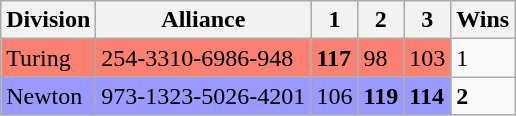<table class="wikitable">
<tr>
<th>Division</th>
<th>Alliance</th>
<th>1</th>
<th>2</th>
<th>3</th>
<th>Wins</th>
</tr>
<tr>
<td style="background:salmon">Turing</td>
<td style="background:salmon">254-3310-6986-948</td>
<td style="background:salmon"><strong>117</strong></td>
<td style="background:salmon">98</td>
<td style="background:salmon">103</td>
<td>1</td>
</tr>
<tr>
<td style="background:#9999ff">Newton</td>
<td style="background:#9999ff">973-1323-5026-4201</td>
<td style="background:#9999ff">106</td>
<td style="background:#9999ff"><strong>119</strong></td>
<td style="background:#9999ff"><strong>114</strong></td>
<td><strong>2</strong></td>
</tr>
</table>
